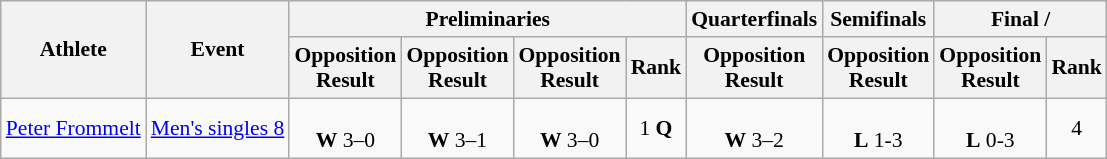<table class=wikitable style="font-size:90%">
<tr>
<th rowspan="2">Athlete</th>
<th rowspan="2">Event</th>
<th colspan="4">Preliminaries</th>
<th>Quarterfinals</th>
<th>Semifinals</th>
<th colspan="2">Final / </th>
</tr>
<tr>
<th>Opposition<br>Result</th>
<th>Opposition<br>Result</th>
<th>Opposition<br>Result</th>
<th>Rank</th>
<th>Opposition<br>Result</th>
<th>Opposition<br>Result</th>
<th>Opposition<br>Result</th>
<th>Rank</th>
</tr>
<tr>
<td><a href='#'>Peter Frommelt</a></td>
<td><a href='#'>Men's singles 8</a></td>
<td align="center"><br><strong>W</strong> 3–0</td>
<td align="center"><br><strong>W</strong> 3–1</td>
<td align="center"><br><strong>W</strong> 3–0</td>
<td align="center">1 <strong>Q</strong></td>
<td align="center"><br><strong>W</strong> 3–2</td>
<td align="center"><br><strong>L</strong> 1-3</td>
<td align="center"><br><strong>L</strong> 0-3</td>
<td align="center">4</td>
</tr>
</table>
